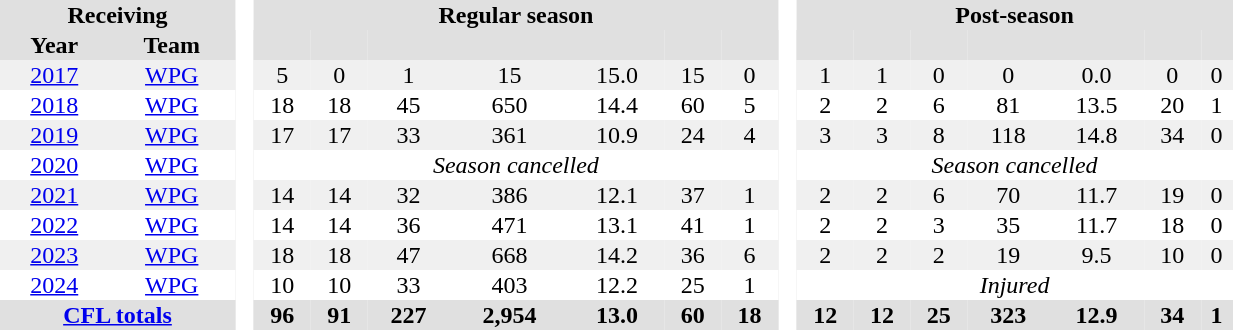<table BORDER="0" CELLPADDING="1" CELLSPACING="0" width="65%" style="text-align:center">
<tr bgcolor="#e0e0e0">
<th colspan="2">Receiving</th>
<th rowspan="99" bgcolor="#ffffff"> </th>
<th colspan="7">Regular season</th>
<th rowspan="99" bgcolor="#ffffff"> </th>
<th colspan="7">Post-season </th>
</tr>
<tr bgcolor="#e0e0e0">
<th>Year</th>
<th>Team</th>
<th></th>
<th></th>
<th></th>
<th></th>
<th></th>
<th></th>
<th></th>
<th></th>
<th></th>
<th></th>
<th></th>
<th></th>
<th></th>
<th></th>
</tr>
<tr ALIGN="center" bgcolor="#f0f0f0">
<td><a href='#'>2017</a></td>
<td><a href='#'>WPG</a></td>
<td>5</td>
<td>0</td>
<td>1</td>
<td>15</td>
<td>15.0</td>
<td>15</td>
<td>0</td>
<td>1</td>
<td>1</td>
<td>0</td>
<td>0</td>
<td>0.0</td>
<td>0</td>
<td>0</td>
</tr>
<tr>
<td><a href='#'>2018</a></td>
<td><a href='#'>WPG</a></td>
<td>18</td>
<td>18</td>
<td>45</td>
<td>650</td>
<td>14.4</td>
<td>60</td>
<td>5</td>
<td>2</td>
<td>2</td>
<td>6</td>
<td>81</td>
<td>13.5</td>
<td>20</td>
<td>1</td>
</tr>
<tr ALIGN="center" bgcolor="#f0f0f0">
<td><a href='#'>2019</a></td>
<td><a href='#'>WPG</a></td>
<td>17</td>
<td>17</td>
<td>33</td>
<td>361</td>
<td>10.9</td>
<td>24</td>
<td>4</td>
<td>3</td>
<td>3</td>
<td>8</td>
<td>118</td>
<td>14.8</td>
<td>34</td>
<td>0</td>
</tr>
<tr ALIGN="center">
<td><a href='#'>2020</a></td>
<td><a href='#'>WPG</a></td>
<td colspan="7"><em>Season cancelled</em></td>
<td colspan="7"><em>Season cancelled</em></td>
</tr>
<tr ALIGN="center" bgcolor="#f0f0f0">
<td><a href='#'>2021</a></td>
<td><a href='#'>WPG</a></td>
<td>14</td>
<td>14</td>
<td>32</td>
<td>386</td>
<td>12.1</td>
<td>37</td>
<td>1</td>
<td>2</td>
<td>2</td>
<td>6</td>
<td>70</td>
<td>11.7</td>
<td>19</td>
<td>0</td>
</tr>
<tr ALIGN="center">
<td><a href='#'>2022</a></td>
<td><a href='#'>WPG</a></td>
<td>14</td>
<td>14</td>
<td>36</td>
<td>471</td>
<td>13.1</td>
<td>41</td>
<td>1</td>
<td>2</td>
<td>2</td>
<td>3</td>
<td>35</td>
<td>11.7</td>
<td>18</td>
<td>0</td>
</tr>
<tr ALIGN="center" bgcolor="#f0f0f0">
<td><a href='#'>2023</a></td>
<td><a href='#'>WPG</a></td>
<td>18</td>
<td>18</td>
<td>47</td>
<td>668</td>
<td>14.2</td>
<td>36</td>
<td>6</td>
<td>2</td>
<td>2</td>
<td>2</td>
<td>19</td>
<td>9.5</td>
<td>10</td>
<td>0</td>
</tr>
<tr ALIGN="center">
<td><a href='#'>2024</a></td>
<td><a href='#'>WPG</a></td>
<td>10</td>
<td>10</td>
<td>33</td>
<td>403</td>
<td>12.2</td>
<td>25</td>
<td>1</td>
<td colspan="7"><em>Injured</em></td>
</tr>
<tr bgcolor="#e0e0e0">
<th colspan="2"><a href='#'>CFL totals</a></th>
<th>96</th>
<th>91</th>
<th>227</th>
<th>2,954</th>
<th>13.0</th>
<th>60</th>
<th>18</th>
<th>12</th>
<th>12</th>
<th>25</th>
<th>323</th>
<th>12.9</th>
<th>34</th>
<th>1</th>
</tr>
</table>
